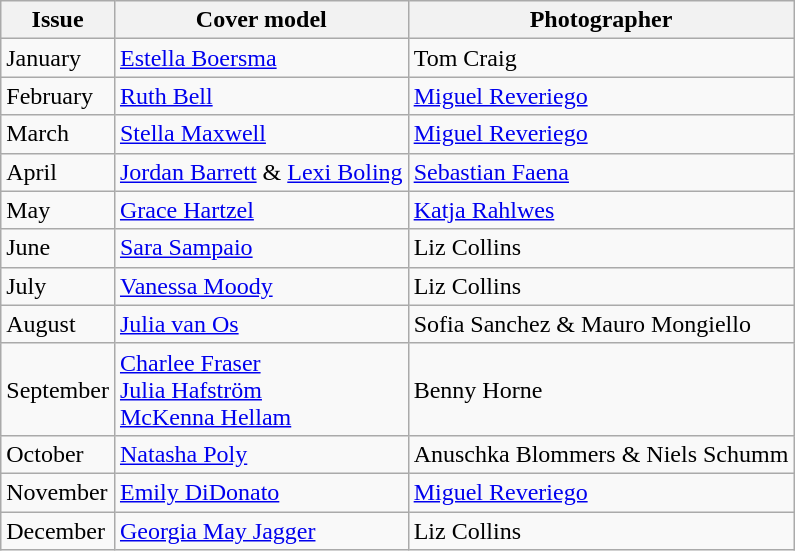<table class="sortable wikitable">
<tr>
<th>Issue</th>
<th>Cover model</th>
<th>Photographer</th>
</tr>
<tr>
<td>January</td>
<td><a href='#'>Estella Boersma</a></td>
<td>Tom Craig</td>
</tr>
<tr>
<td>February</td>
<td><a href='#'>Ruth Bell</a></td>
<td><a href='#'>Miguel Reveriego</a></td>
</tr>
<tr>
<td>March</td>
<td><a href='#'>Stella Maxwell</a></td>
<td><a href='#'>Miguel Reveriego</a></td>
</tr>
<tr>
<td>April</td>
<td><a href='#'>Jordan Barrett</a> & <a href='#'>Lexi Boling</a></td>
<td><a href='#'>Sebastian Faena</a></td>
</tr>
<tr>
<td>May</td>
<td><a href='#'>Grace Hartzel</a></td>
<td><a href='#'>Katja Rahlwes</a></td>
</tr>
<tr>
<td>June</td>
<td><a href='#'>Sara Sampaio</a></td>
<td>Liz Collins</td>
</tr>
<tr>
<td>July</td>
<td><a href='#'>Vanessa Moody</a></td>
<td>Liz Collins</td>
</tr>
<tr>
<td>August</td>
<td><a href='#'>Julia van Os</a></td>
<td>Sofia Sanchez & Mauro Mongiello</td>
</tr>
<tr>
<td>September</td>
<td><a href='#'>Charlee Fraser</a><br><a href='#'>Julia Hafström</a><br><a href='#'>McKenna Hellam</a></td>
<td>Benny Horne</td>
</tr>
<tr>
<td>October</td>
<td><a href='#'>Natasha Poly</a></td>
<td>Anuschka Blommers & Niels Schumm</td>
</tr>
<tr>
<td>November</td>
<td><a href='#'>Emily DiDonato</a></td>
<td><a href='#'>Miguel Reveriego</a></td>
</tr>
<tr>
<td>December</td>
<td><a href='#'>Georgia May Jagger</a></td>
<td>Liz Collins</td>
</tr>
</table>
